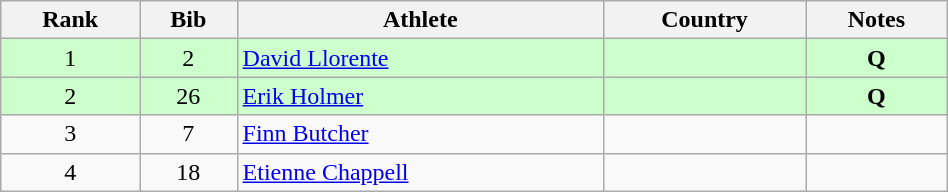<table class="wikitable" style="text-align:center;width: 50%;">
<tr>
<th>Rank</th>
<th>Bib</th>
<th>Athlete</th>
<th>Country</th>
<th>Notes</th>
</tr>
<tr bgcolor=ccffcc>
<td>1</td>
<td>2</td>
<td align=left><a href='#'>David Llorente</a></td>
<td align=left></td>
<td><strong>Q</strong></td>
</tr>
<tr bgcolor=ccffcc>
<td>2</td>
<td>26</td>
<td align=left><a href='#'>Erik Holmer</a></td>
<td align=left></td>
<td><strong>Q</strong></td>
</tr>
<tr>
<td>3</td>
<td>7</td>
<td align=left><a href='#'>Finn Butcher</a></td>
<td align=left></td>
<td></td>
</tr>
<tr>
<td>4</td>
<td>18</td>
<td align=left><a href='#'>Etienne Chappell</a></td>
<td align=left></td>
<td></td>
</tr>
</table>
